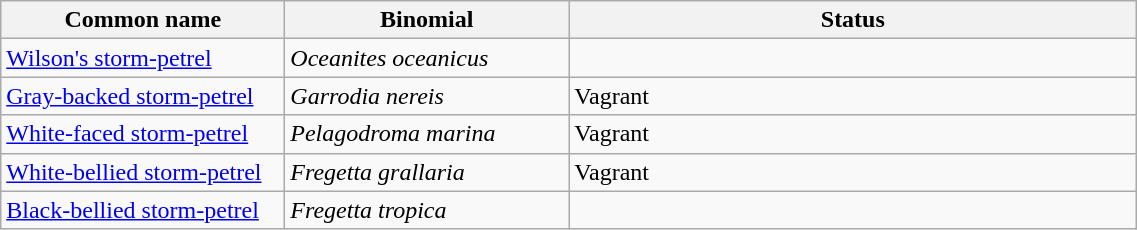<table width=60% class="wikitable">
<tr>
<th width=25%>Common name</th>
<th width=25%>Binomial</th>
<th width=50%>Status</th>
</tr>
<tr>
<td><a href='#'>Wilson's storm-petrel</a></td>
<td><em>Oceanites oceanicus</em></td>
<td></td>
</tr>
<tr>
<td><a href='#'>Gray-backed storm-petrel</a></td>
<td><em>Garrodia nereis</em></td>
<td>Vagrant</td>
</tr>
<tr>
<td><a href='#'>White-faced storm-petrel</a></td>
<td><em>Pelagodroma marina</em></td>
<td>Vagrant</td>
</tr>
<tr>
<td><a href='#'>White-bellied storm-petrel</a></td>
<td><em>Fregetta grallaria</em></td>
<td>Vagrant</td>
</tr>
<tr>
<td><a href='#'>Black-bellied storm-petrel</a></td>
<td><em>Fregetta tropica</em></td>
<td></td>
</tr>
</table>
